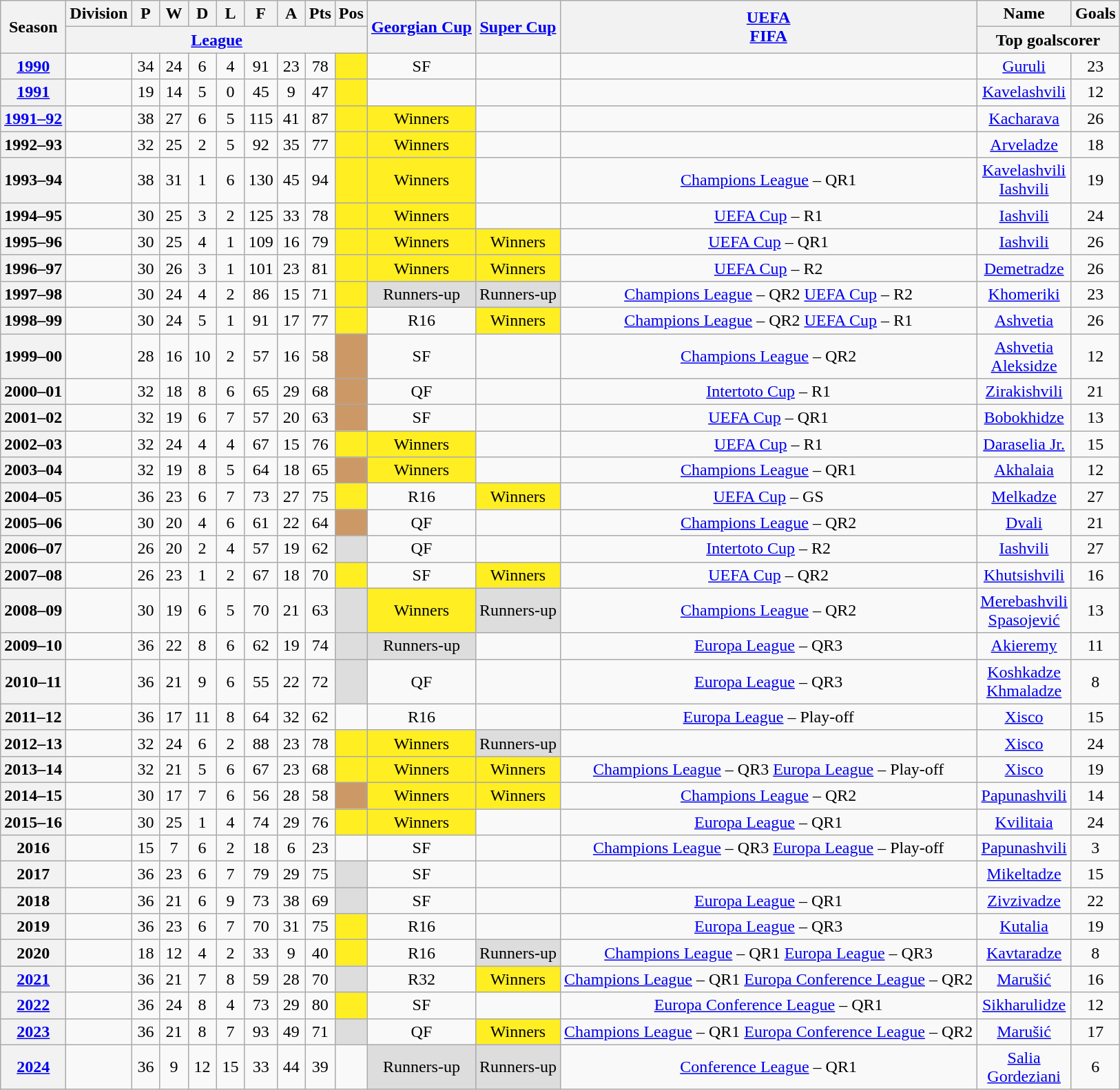<table class="wikitable sortable" style="text-align: center">
<tr>
<th rowspan="2" scope="col">Season</th>
<th scope="col">Division</th>
<th width="20" scope="col">P</th>
<th width="20" scope="col">W</th>
<th width="20" scope="col">D</th>
<th width="20" scope="col">L</th>
<th width="20" scope="col">F</th>
<th width="20" scope="col">A</th>
<th width="20" scope="col">Pts</th>
<th scope="col">Pos</th>
<th rowspan="2" scope="col"><a href='#'>Georgian Cup</a></th>
<th rowspan="2" scope="col"><a href='#'>Super Cup</a></th>
<th rowspan="2" scope="col"><a href='#'>UEFA</a><br><a href='#'>FIFA</a></th>
<th scope="col">Name</th>
<th scope="col">Goals</th>
</tr>
<tr class="unsortable">
<th colspan="9" scope="col"><a href='#'>League</a></th>
<th colspan="2" scope="col">Top goalscorer</th>
</tr>
<tr>
<th scope="row"><a href='#'>1990</a></th>
<td></td>
<td>34</td>
<td>24</td>
<td>6</td>
<td>4</td>
<td>91</td>
<td>23</td>
<td>78</td>
<td style="background-color:#FE2;"></td>
<td>SF</td>
<td></td>
<td></td>
<td><a href='#'>Guruli</a></td>
<td>23</td>
</tr>
<tr>
<th ! scope="row"><a href='#'>1991</a></th>
<td></td>
<td>19</td>
<td>14</td>
<td>5</td>
<td>0</td>
<td>45</td>
<td>9</td>
<td>47</td>
<td style="background-color:#FE2;"></td>
<td></td>
<td></td>
<td></td>
<td><a href='#'>Kavelashvili</a></td>
<td>12</td>
</tr>
<tr>
<th ! scope="row"><a href='#'>1991–92</a></th>
<td></td>
<td>38</td>
<td>27</td>
<td>6</td>
<td>5</td>
<td>115</td>
<td>41</td>
<td>87</td>
<td style="background-color:#FE2;"></td>
<td style="background-color:#FE2;">Winners</td>
<td></td>
<td></td>
<td><a href='#'>Kacharava</a></td>
<td>26</td>
</tr>
<tr>
<th ! scope="row">1992–93</th>
<td></td>
<td>32</td>
<td>25</td>
<td>2</td>
<td>5</td>
<td>92</td>
<td>35</td>
<td>77</td>
<td style="background-color:#FE2;"></td>
<td style="background-color:#FE2;">Winners</td>
<td></td>
<td></td>
<td><a href='#'>Arveladze</a></td>
<td>18</td>
</tr>
<tr>
<th ! scope="row">1993–94</th>
<td></td>
<td>38</td>
<td>31</td>
<td>1</td>
<td>6</td>
<td>130</td>
<td>45</td>
<td>94</td>
<td style="background-color:#FE2;"></td>
<td style="background-color:#FE2;">Winners</td>
<td></td>
<td><a href='#'>Champions League</a> – QR1</td>
<td><a href='#'>Kavelashvili</a><br><a href='#'>Iashvili</a></td>
<td>19</td>
</tr>
<tr>
<th ! scope="row">1994–95</th>
<td></td>
<td>30</td>
<td>25</td>
<td>3</td>
<td>2</td>
<td>125</td>
<td>33</td>
<td>78</td>
<td style="background-color:#FE2;"></td>
<td style="background-color:#FE2;">Winners</td>
<td></td>
<td><a href='#'>UEFA Cup</a> – R1</td>
<td><a href='#'>Iashvili</a></td>
<td>24</td>
</tr>
<tr>
<th ! scope="row">1995–96</th>
<td></td>
<td>30</td>
<td>25</td>
<td>4</td>
<td>1</td>
<td>109</td>
<td>16</td>
<td>79</td>
<td style="background-color:#FE2;"></td>
<td style="background-color:#FE2;">Winners</td>
<td style="background-color:#FE2;">Winners</td>
<td><a href='#'>UEFA Cup</a> – QR1</td>
<td><a href='#'>Iashvili</a></td>
<td>26</td>
</tr>
<tr>
<th ! scope="row">1996–97</th>
<td></td>
<td>30</td>
<td>26</td>
<td>3</td>
<td>1</td>
<td>101</td>
<td>23</td>
<td>81</td>
<td style="background-color:#FE2;"></td>
<td style="background-color:#FE2;">Winners</td>
<td style="background-color:#FE2;">Winners</td>
<td><a href='#'>UEFA Cup</a> – R2</td>
<td><a href='#'>Demetradze</a></td>
<td>26</td>
</tr>
<tr>
<th ! scope="row">1997–98</th>
<td></td>
<td>30</td>
<td>24</td>
<td>4</td>
<td>2</td>
<td>86</td>
<td>15</td>
<td>71</td>
<td style="background-color:#FE2;"></td>
<td style="background-color:#DDD">Runners-up</td>
<td style="background-color:#DDD">Runners-up</td>
<td><a href='#'>Champions League</a> – QR2 <a href='#'>UEFA Cup</a> – R2</td>
<td><a href='#'>Khomeriki</a></td>
<td>23</td>
</tr>
<tr>
<th ! scope="row">1998–99</th>
<td></td>
<td>30</td>
<td>24</td>
<td>5</td>
<td>1</td>
<td>91</td>
<td>17</td>
<td>77</td>
<td style="background-color:#FE2;"></td>
<td>R16</td>
<td style="background-color:#FE2;">Winners</td>
<td><a href='#'>Champions League</a> – QR2 <a href='#'>UEFA Cup</a> – R1</td>
<td><a href='#'>Ashvetia</a></td>
<td>26</td>
</tr>
<tr>
<th ! scope="row">1999–00</th>
<td></td>
<td>28</td>
<td>16</td>
<td>10</td>
<td>2</td>
<td>57</td>
<td>16</td>
<td>58</td>
<td style="background:#cc9966;"></td>
<td>SF</td>
<td></td>
<td><a href='#'>Champions League</a> – QR2</td>
<td><a href='#'>Ashvetia</a><br><a href='#'>Aleksidze</a></td>
<td>12</td>
</tr>
<tr>
<th ! scope="row">2000–01</th>
<td></td>
<td>32</td>
<td>18</td>
<td>8</td>
<td>6</td>
<td>65</td>
<td>29</td>
<td>68</td>
<td style="background:#cc9966;"></td>
<td>QF</td>
<td></td>
<td><a href='#'>Intertoto Cup</a> – R1</td>
<td><a href='#'>Zirakishvili</a></td>
<td>21</td>
</tr>
<tr>
<th ! scope="row">2001–02</th>
<td></td>
<td>32</td>
<td>19</td>
<td>6</td>
<td>7</td>
<td>57</td>
<td>20</td>
<td>63</td>
<td style="background:#cc9966;"></td>
<td>SF</td>
<td></td>
<td><a href='#'>UEFA Cup</a> – QR1</td>
<td><a href='#'>Bobokhidze</a></td>
<td>13</td>
</tr>
<tr>
<th ! scope="row">2002–03</th>
<td></td>
<td>32</td>
<td>24</td>
<td>4</td>
<td>4</td>
<td>67</td>
<td>15</td>
<td>76</td>
<td style="background-color:#FE2;"></td>
<td style="background-color:#FE2;">Winners</td>
<td></td>
<td><a href='#'>UEFA Cup</a> – R1</td>
<td><a href='#'>Daraselia Jr.</a></td>
<td>15</td>
</tr>
<tr>
<th ! scope="row">2003–04</th>
<td></td>
<td>32</td>
<td>19</td>
<td>8</td>
<td>5</td>
<td>64</td>
<td>18</td>
<td>65</td>
<td style="background:#cc9966;"></td>
<td style="background-color:#FE2;">Winners</td>
<td></td>
<td><a href='#'>Champions League</a> – QR1</td>
<td><a href='#'>Akhalaia</a></td>
<td>12</td>
</tr>
<tr>
<th ! scope="row">2004–05</th>
<td></td>
<td>36</td>
<td>23</td>
<td>6</td>
<td>7</td>
<td>73</td>
<td>27</td>
<td>75</td>
<td style="background-color:#FE2;"></td>
<td>R16</td>
<td style="background-color:#FE2;">Winners</td>
<td><a href='#'>UEFA Cup</a> – GS</td>
<td><a href='#'>Melkadze</a></td>
<td>27</td>
</tr>
<tr>
<th ! scope="row">2005–06</th>
<td></td>
<td>30</td>
<td>20</td>
<td>4</td>
<td>6</td>
<td>61</td>
<td>22</td>
<td>64</td>
<td style="background:#cc9966;"></td>
<td>QF</td>
<td></td>
<td><a href='#'>Champions League</a> – QR2</td>
<td><a href='#'>Dvali</a></td>
<td>21</td>
</tr>
<tr>
<th ! scope="row">2006–07</th>
<td></td>
<td>26</td>
<td>20</td>
<td>2</td>
<td>4</td>
<td>57</td>
<td>19</td>
<td>62</td>
<td style="background-color:#DDD;"></td>
<td>QF</td>
<td></td>
<td><a href='#'>Intertoto Cup</a> – R2</td>
<td><a href='#'>Iashvili</a></td>
<td>27</td>
</tr>
<tr>
<th ! scope="row">2007–08</th>
<td></td>
<td>26</td>
<td>23</td>
<td>1</td>
<td>2</td>
<td>67</td>
<td>18</td>
<td>70</td>
<td style="background-color:#FE2;"></td>
<td>SF</td>
<td style="background-color:#FE2;">Winners</td>
<td><a href='#'>UEFA Cup</a> – QR2</td>
<td><a href='#'>Khutsishvili</a></td>
<td>16</td>
</tr>
<tr>
<th ! scope="row">2008–09</th>
<td></td>
<td>30</td>
<td>19</td>
<td>6</td>
<td>5</td>
<td>70</td>
<td>21</td>
<td>63</td>
<td style="background-color:#DDD;"></td>
<td style="background-color:#FE2;">Winners</td>
<td style="background-color:#DDD;">Runners-up</td>
<td><a href='#'>Champions League</a> – QR2</td>
<td><a href='#'>Merebashvili</a><br><a href='#'>Spasojević</a></td>
<td>13</td>
</tr>
<tr>
<th ! scope="row">2009–10</th>
<td></td>
<td>36</td>
<td>22</td>
<td>8</td>
<td>6</td>
<td>62</td>
<td>19</td>
<td>74</td>
<td style="background-color:#DDD;"></td>
<td style="background-color:#DDD;">Runners-up</td>
<td></td>
<td><a href='#'>Europa League</a> – QR3</td>
<td><a href='#'>Akieremy</a></td>
<td>11</td>
</tr>
<tr>
<th ! scope="row">2010–11</th>
<td></td>
<td>36</td>
<td>21</td>
<td>9</td>
<td>6</td>
<td>55</td>
<td>22</td>
<td>72</td>
<td style="background-color:#DDD;"></td>
<td>QF</td>
<td></td>
<td><a href='#'>Europa League</a> – QR3</td>
<td><a href='#'>Koshkadze</a><br><a href='#'>Khmaladze</a></td>
<td>8</td>
</tr>
<tr>
<th ! scope="row">2011–12</th>
<td></td>
<td>36</td>
<td>17</td>
<td>11</td>
<td>8</td>
<td>64</td>
<td>32</td>
<td>62</td>
<td></td>
<td>R16</td>
<td></td>
<td><a href='#'>Europa League</a> – Play-off</td>
<td><a href='#'>Xisco</a></td>
<td>15</td>
</tr>
<tr>
<th ! scope="row">2012–13</th>
<td></td>
<td>32</td>
<td>24</td>
<td>6</td>
<td>2</td>
<td>88</td>
<td>23</td>
<td>78</td>
<td style="background-color:#FE2;"></td>
<td style="background-color:#FE2;">Winners</td>
<td style="background-color:#DDD;">Runners-up</td>
<td></td>
<td><a href='#'>Xisco</a></td>
<td>24</td>
</tr>
<tr>
<th ! scope="row">2013–14</th>
<td></td>
<td>32</td>
<td>21</td>
<td>5</td>
<td>6</td>
<td>67</td>
<td>23</td>
<td>68</td>
<td style="background-color:#FE2;"></td>
<td style="background-color:#FE2;">Winners</td>
<td style="background-color:#FE2;">Winners</td>
<td><a href='#'>Champions League</a> – QR3 <a href='#'>Europa League</a> – Play-off</td>
<td><a href='#'>Xisco</a></td>
<td>19</td>
</tr>
<tr>
<th ! scope="row">2014–15</th>
<td></td>
<td>30</td>
<td>17</td>
<td>7</td>
<td>6</td>
<td>56</td>
<td>28</td>
<td>58</td>
<td style="background:#cc9966;"></td>
<td style="background-color:#FE2;">Winners</td>
<td style="background-color:#FE2;">Winners</td>
<td><a href='#'>Champions League</a> – QR2</td>
<td><a href='#'>Papunashvili</a></td>
<td>14</td>
</tr>
<tr>
<th ! scope="row">2015–16</th>
<td></td>
<td>30</td>
<td>25</td>
<td>1</td>
<td>4</td>
<td>74</td>
<td>29</td>
<td>76</td>
<td style="background-color:#FE2;"></td>
<td style="background-color:#FE2;">Winners</td>
<td></td>
<td><a href='#'>Europa League</a> – QR1</td>
<td><a href='#'>Kvilitaia</a></td>
<td>24</td>
</tr>
<tr>
<th ! scope="row">2016</th>
<td></td>
<td>15</td>
<td>7</td>
<td>6</td>
<td>2</td>
<td>18</td>
<td>6</td>
<td>23</td>
<td></td>
<td>SF</td>
<td></td>
<td><a href='#'>Champions League</a> – QR3 <a href='#'>Europa League</a> – Play-off</td>
<td><a href='#'>Papunashvili</a></td>
<td>3</td>
</tr>
<tr>
<th ! scope="row">2017</th>
<td></td>
<td>36</td>
<td>23</td>
<td>6</td>
<td>7</td>
<td>79</td>
<td>29</td>
<td>75</td>
<td style="background-color:#DDD;"></td>
<td>SF</td>
<td></td>
<td></td>
<td><a href='#'>Mikeltadze</a></td>
<td>15</td>
</tr>
<tr>
<th ! scope="row">2018</th>
<td></td>
<td>36</td>
<td>21</td>
<td>6</td>
<td>9</td>
<td>73</td>
<td>38</td>
<td>69</td>
<td style="background-color:#DDD;"></td>
<td>SF</td>
<td></td>
<td><a href='#'>Europa League</a> – QR1</td>
<td><a href='#'>Zivzivadze</a></td>
<td>22</td>
</tr>
<tr>
<th ! scope="row">2019</th>
<td></td>
<td>36</td>
<td>23</td>
<td>6</td>
<td>7</td>
<td>70</td>
<td>31</td>
<td>75</td>
<td style="background-color:#FE2;"></td>
<td>R16</td>
<td></td>
<td><a href='#'>Europa League</a> – QR3</td>
<td><a href='#'>Kutalia</a></td>
<td>19</td>
</tr>
<tr>
<th ! scope="row">2020</th>
<td></td>
<td>18</td>
<td>12</td>
<td>4</td>
<td>2</td>
<td>33</td>
<td>9</td>
<td>40</td>
<td style="background-color:#FE2;"></td>
<td>R16</td>
<td style="background-color:#DDD">Runners-up</td>
<td><a href='#'>Champions League</a> – QR1 <a href='#'>Europa League</a> – QR3</td>
<td><a href='#'>Kavtaradze</a></td>
<td>8</td>
</tr>
<tr>
<th ! scope="row"><a href='#'>2021</a></th>
<td></td>
<td>36</td>
<td>21</td>
<td>7</td>
<td>8</td>
<td>59</td>
<td>28</td>
<td>70</td>
<td style="background-color:#DDD;"></td>
<td>R32</td>
<td style="background-color:#FE2;">Winners</td>
<td><a href='#'>Champions League</a> – QR1 <a href='#'>Europa Conference League</a> – QR2</td>
<td><a href='#'>Marušić</a></td>
<td>16</td>
</tr>
<tr>
<th ! scope="row"><a href='#'>2022</a></th>
<td></td>
<td>36</td>
<td>24</td>
<td>8</td>
<td>4</td>
<td>73</td>
<td>29</td>
<td>80</td>
<td style="background-color:#FE2;"></td>
<td>SF</td>
<td></td>
<td><a href='#'>Europa Conference League</a> – QR1</td>
<td><a href='#'>Sikharulidze</a></td>
<td>12</td>
</tr>
<tr>
<th ! scope="row"><a href='#'>2023</a></th>
<td></td>
<td>36</td>
<td>21</td>
<td>8</td>
<td>7</td>
<td>93</td>
<td>49</td>
<td>71</td>
<td style="background-color:#DDD;"></td>
<td>QF</td>
<td style="background-color:#FE2;">Winners</td>
<td><a href='#'>Champions League</a> – QR1 <a href='#'>Europa Conference League</a> – QR2</td>
<td><a href='#'>Marušić</a></td>
<td>17</td>
</tr>
<tr>
<th ! scope="row"><a href='#'>2024</a></th>
<td></td>
<td>36</td>
<td>9</td>
<td>12</td>
<td>15</td>
<td>33</td>
<td>44</td>
<td>39</td>
<td></td>
<td style="background-color:#DDD">Runners-up</td>
<td style="background-color:#DDD">Runners-up</td>
<td><a href='#'>Conference League</a> – QR1</td>
<td><a href='#'>Salia</a><br><a href='#'>Gordeziani</a></td>
<td>6</td>
</tr>
</table>
